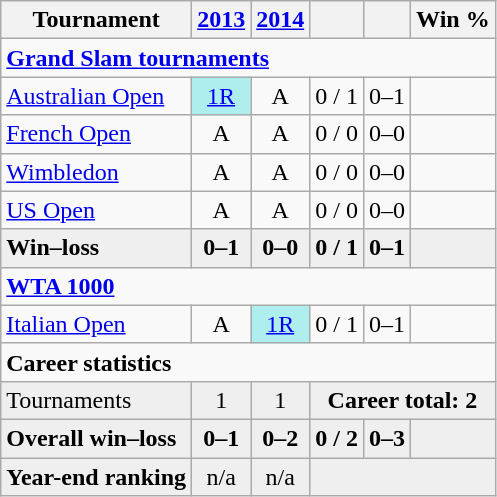<table class="wikitable nowrap" style="text-align:center">
<tr>
<th>Tournament</th>
<th><a href='#'>2013</a></th>
<th><a href='#'>2014</a></th>
<th></th>
<th></th>
<th>Win %</th>
</tr>
<tr>
<td colspan="6" align="left"><strong><a href='#'>Grand Slam tournaments</a></strong></td>
</tr>
<tr>
<td align="left"><a href='#'>Australian Open</a></td>
<td bgcolor=afeeee><a href='#'>1R</a></td>
<td>A</td>
<td>0 / 1</td>
<td>0–1</td>
<td></td>
</tr>
<tr>
<td align="left"><a href='#'>French Open</a></td>
<td>A</td>
<td>A</td>
<td>0 / 0</td>
<td>0–0</td>
<td></td>
</tr>
<tr>
<td align="left"><a href='#'>Wimbledon</a></td>
<td>A</td>
<td>A</td>
<td>0 / 0</td>
<td>0–0</td>
<td></td>
</tr>
<tr>
<td align="left"><a href='#'>US Open</a></td>
<td>A</td>
<td>A</td>
<td>0 / 0</td>
<td>0–0</td>
<td></td>
</tr>
<tr style="background:#efefef;font-weight:bold">
<td align="left">Win–loss</td>
<td>0–1</td>
<td>0–0</td>
<td>0 / 1</td>
<td>0–1</td>
<td></td>
</tr>
<tr>
<td colspan="6" align="left"><strong><a href='#'>WTA 1000</a></strong></td>
</tr>
<tr>
<td align="left"><a href='#'>Italian Open</a></td>
<td>A</td>
<td bgcolor=afeeee><a href='#'>1R</a></td>
<td>0 / 1</td>
<td>0–1</td>
<td></td>
</tr>
<tr>
<td colspan="6" align="left"><strong>Career statistics</strong></td>
</tr>
<tr style="background:#efefef">
<td align="left">Tournaments</td>
<td>1</td>
<td>1</td>
<td colspan="3"><strong>Career total: 2</strong></td>
</tr>
<tr style="font-weight:bold;background:#efefef">
<td align="left">Overall win–loss</td>
<td>0–1</td>
<td>0–2</td>
<td>0 / 2</td>
<td>0–3</td>
<td></td>
</tr>
<tr style="background:#efefef">
<td align="left"><strong>Year-end ranking</strong></td>
<td>n/a</td>
<td>n/a</td>
<td colspan="3"></td>
</tr>
</table>
